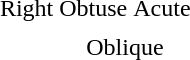<table style="margin:1em 1.6em; text-align: center">
<tr>
<td></td>
<td></td>
<td></td>
</tr>
<tr>
<td>Right</td>
<td>Obtuse</td>
<td>Acute</td>
</tr>
<tr>
<td rowspan="2"> </td>
<td colspan="2"></td>
</tr>
<tr>
<td colspan="2">Oblique</td>
</tr>
</table>
